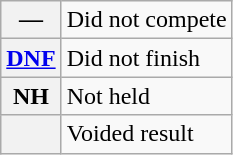<table class="wikitable">
<tr>
<th scope="row">—</th>
<td>Did not compete</td>
</tr>
<tr>
<th scope="row"><a href='#'>DNF</a></th>
<td>Did not finish</td>
</tr>
<tr>
<th scope="row">NH</th>
<td>Not held</td>
</tr>
<tr>
<th scope="row"></th>
<td>Voided result</td>
</tr>
</table>
